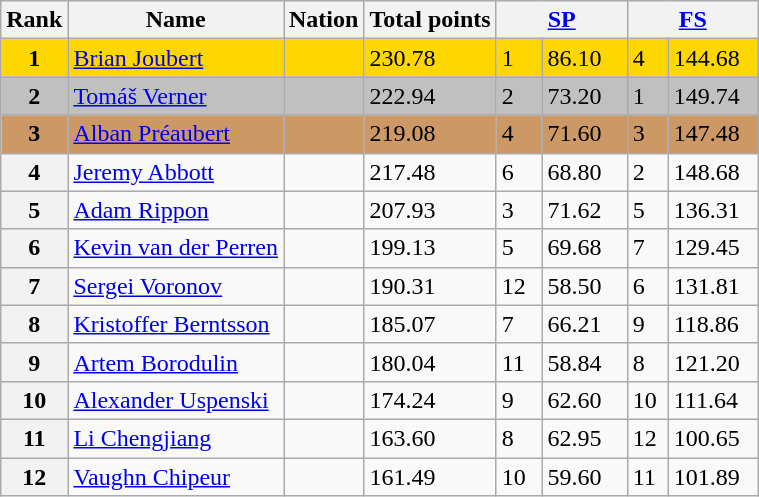<table class="wikitable">
<tr>
<th>Rank</th>
<th>Name</th>
<th>Nation</th>
<th>Total points</th>
<th colspan="2" width="80px"><a href='#'>SP</a></th>
<th colspan="2" width="80px"><a href='#'>FS</a></th>
</tr>
<tr bgcolor="gold">
<td align="center"><strong>1</strong></td>
<td><a href='#'>Brian Joubert</a></td>
<td></td>
<td>230.78</td>
<td>1</td>
<td>86.10</td>
<td>4</td>
<td>144.68</td>
</tr>
<tr bgcolor="silver">
<td align="center"><strong>2</strong></td>
<td><a href='#'>Tomáš Verner</a></td>
<td></td>
<td>222.94</td>
<td>2</td>
<td>73.20</td>
<td>1</td>
<td>149.74</td>
</tr>
<tr bgcolor="cc9966">
<td align="center"><strong>3</strong></td>
<td><a href='#'>Alban Préaubert</a></td>
<td></td>
<td>219.08</td>
<td>4</td>
<td>71.60</td>
<td>3</td>
<td>147.48</td>
</tr>
<tr>
<th>4</th>
<td><a href='#'>Jeremy Abbott</a></td>
<td></td>
<td>217.48</td>
<td>6</td>
<td>68.80</td>
<td>2</td>
<td>148.68</td>
</tr>
<tr>
<th>5</th>
<td><a href='#'>Adam Rippon</a></td>
<td></td>
<td>207.93</td>
<td>3</td>
<td>71.62</td>
<td>5</td>
<td>136.31</td>
</tr>
<tr>
<th>6</th>
<td><a href='#'>Kevin van der Perren</a></td>
<td></td>
<td>199.13</td>
<td>5</td>
<td>69.68</td>
<td>7</td>
<td>129.45</td>
</tr>
<tr>
<th>7</th>
<td><a href='#'>Sergei Voronov</a></td>
<td></td>
<td>190.31</td>
<td>12</td>
<td>58.50</td>
<td>6</td>
<td>131.81</td>
</tr>
<tr>
<th>8</th>
<td><a href='#'>Kristoffer Berntsson</a></td>
<td></td>
<td>185.07</td>
<td>7</td>
<td>66.21</td>
<td>9</td>
<td>118.86</td>
</tr>
<tr>
<th>9</th>
<td><a href='#'>Artem Borodulin</a></td>
<td></td>
<td>180.04</td>
<td>11</td>
<td>58.84</td>
<td>8</td>
<td>121.20</td>
</tr>
<tr>
<th>10</th>
<td><a href='#'>Alexander Uspenski</a></td>
<td></td>
<td>174.24</td>
<td>9</td>
<td>62.60</td>
<td>10</td>
<td>111.64</td>
</tr>
<tr>
<th>11</th>
<td><a href='#'>Li Chengjiang</a></td>
<td></td>
<td>163.60</td>
<td>8</td>
<td>62.95</td>
<td>12</td>
<td>100.65</td>
</tr>
<tr>
<th>12</th>
<td><a href='#'>Vaughn Chipeur</a></td>
<td></td>
<td>161.49</td>
<td>10</td>
<td>59.60</td>
<td>11</td>
<td>101.89</td>
</tr>
</table>
